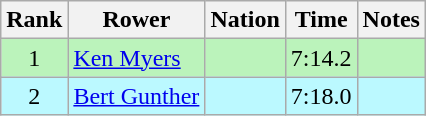<table class="wikitable" style="text-align:center">
<tr>
<th>Rank</th>
<th>Rower</th>
<th>Nation</th>
<th>Time</th>
<th>Notes</th>
</tr>
<tr bgcolor=bbf3bb>
<td>1</td>
<td align=left><a href='#'>Ken Myers</a></td>
<td align=left></td>
<td>7:14.2</td>
<td></td>
</tr>
<tr bgcolor=bbf9ff>
<td>2</td>
<td align=left><a href='#'>Bert Gunther</a></td>
<td align=left></td>
<td>7:18.0</td>
<td></td>
</tr>
</table>
